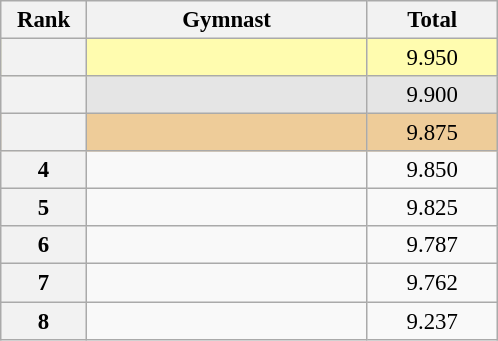<table class="wikitable sortable" style="text-align:center; font-size:95%">
<tr>
<th scope="col" style="width:50px;">Rank</th>
<th scope="col" style="width:180px;">Gymnast</th>
<th scope="col" style="width:80px;">Total</th>
</tr>
<tr style="background:#fffcaf;">
<th scope=row style="text-align:center"></th>
<td style="text-align:left;"></td>
<td>9.950</td>
</tr>
<tr style="background:#e5e5e5;">
<th scope=row style="text-align:center"></th>
<td style="text-align:left;"></td>
<td>9.900</td>
</tr>
<tr style="background:#ec9;">
<th scope=row style="text-align:center"></th>
<td style="text-align:left;"></td>
<td>9.875</td>
</tr>
<tr>
<th scope=row style="text-align:center">4</th>
<td style="text-align:left;"></td>
<td>9.850</td>
</tr>
<tr>
<th scope=row style="text-align:center">5</th>
<td style="text-align:left;"></td>
<td>9.825</td>
</tr>
<tr>
<th scope=row style="text-align:center">6</th>
<td style="text-align:left;"></td>
<td>9.787</td>
</tr>
<tr>
<th scope=row style="text-align:center">7</th>
<td style="text-align:left;"></td>
<td>9.762</td>
</tr>
<tr>
<th scope=row style="text-align:center">8</th>
<td style="text-align:left;"></td>
<td>9.237</td>
</tr>
</table>
